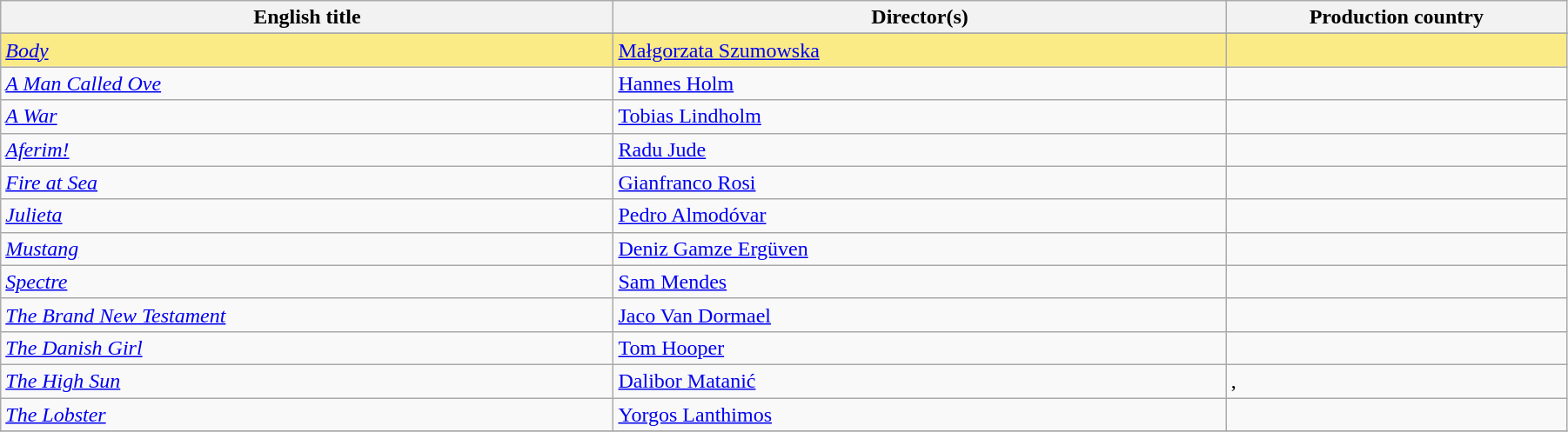<table class="wikitable" width="95%" cellpadding="5">
<tr>
<th width="18%">English title</th>
<th width="18%">Director(s)</th>
<th width="10%">Production country</th>
</tr>
<tr>
</tr>
<tr style="background:#FAEB86">
<td><em><a href='#'>Body</a></em></td>
<td><a href='#'>Małgorzata Szumowska</a></td>
<td></td>
</tr>
<tr>
<td><em><a href='#'>A Man Called Ove</a></em></td>
<td><a href='#'>Hannes Holm</a></td>
<td> </td>
</tr>
<tr>
<td><em><a href='#'>A War</a></em></td>
<td><a href='#'>Tobias Lindholm</a></td>
<td></td>
</tr>
<tr>
<td><em><a href='#'>Aferim!</a></em></td>
<td><a href='#'>Radu Jude</a></td>
<td>  </td>
</tr>
<tr>
<td><em><a href='#'>Fire at Sea</a></em></td>
<td><a href='#'>Gianfranco Rosi</a></td>
<td> </td>
</tr>
<tr>
<td><em><a href='#'>Julieta</a></em></td>
<td><a href='#'>Pedro Almodóvar</a></td>
<td></td>
</tr>
<tr>
<td><em><a href='#'>Mustang</a></em></td>
<td><a href='#'>Deniz Gamze Ergüven</a></td>
<td>  </td>
</tr>
<tr>
<td><em><a href='#'>Spectre</a></em></td>
<td><a href='#'>Sam Mendes</a></td>
<td></td>
</tr>
<tr>
<td><em><a href='#'>The Brand New Testament</a></em></td>
<td><a href='#'>Jaco Van Dormael</a></td>
<td>  </td>
</tr>
<tr>
<td><em><a href='#'>The Danish Girl</a></em></td>
<td><a href='#'>Tom Hooper</a></td>
<td></td>
</tr>
<tr>
<td><em><a href='#'>The High Sun</a></em></td>
<td><a href='#'>Dalibor Matanić</a></td>
<td>,  </td>
</tr>
<tr>
<td><em><a href='#'>The Lobster</a></em></td>
<td><a href='#'>Yorgos Lanthimos</a></td>
<td>    </td>
</tr>
<tr>
</tr>
</table>
